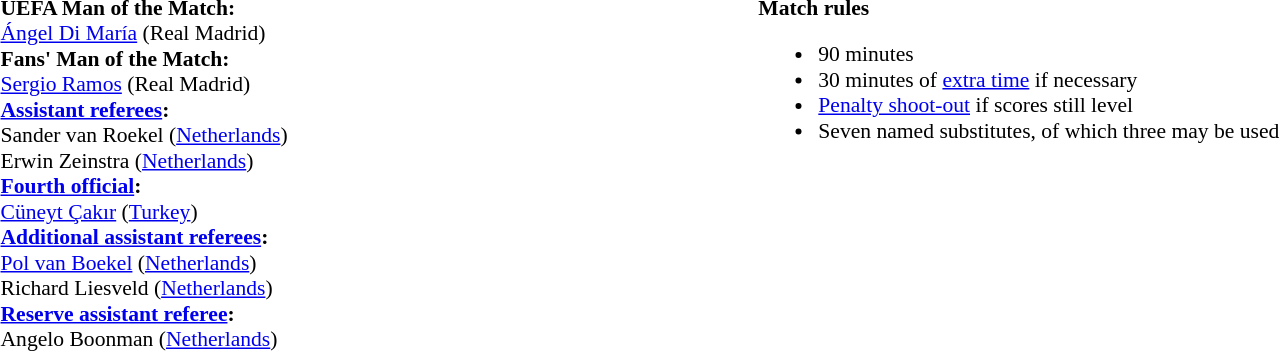<table style="width:100%;font-size:90%">
<tr>
<td><br><strong>UEFA Man of the Match:</strong>
<br><a href='#'>Ángel Di María</a> (Real Madrid)
<br><strong>Fans' Man of the Match:</strong>
<br><a href='#'>Sergio Ramos</a> (Real Madrid)<br><strong><a href='#'>Assistant referees</a>:</strong>
<br>Sander van Roekel (<a href='#'>Netherlands</a>)
<br>Erwin Zeinstra (<a href='#'>Netherlands</a>)
<br><strong><a href='#'>Fourth official</a>:</strong>
<br><a href='#'>Cüneyt Çakır</a> (<a href='#'>Turkey</a>)
<br><strong><a href='#'>Additional assistant referees</a>:</strong>
<br><a href='#'>Pol van Boekel</a> (<a href='#'>Netherlands</a>)
<br>Richard Liesveld (<a href='#'>Netherlands</a>)
<br><strong><a href='#'>Reserve assistant referee</a>:</strong>
<br>Angelo Boonman (<a href='#'>Netherlands</a>)</td>
<td style="width:60%; vertical-align:top"><br><strong>Match rules</strong><ul><li>90 minutes</li><li>30 minutes of <a href='#'>extra time</a> if necessary</li><li><a href='#'>Penalty shoot-out</a> if scores still level</li><li>Seven named substitutes, of which three may be used</li></ul></td>
</tr>
</table>
